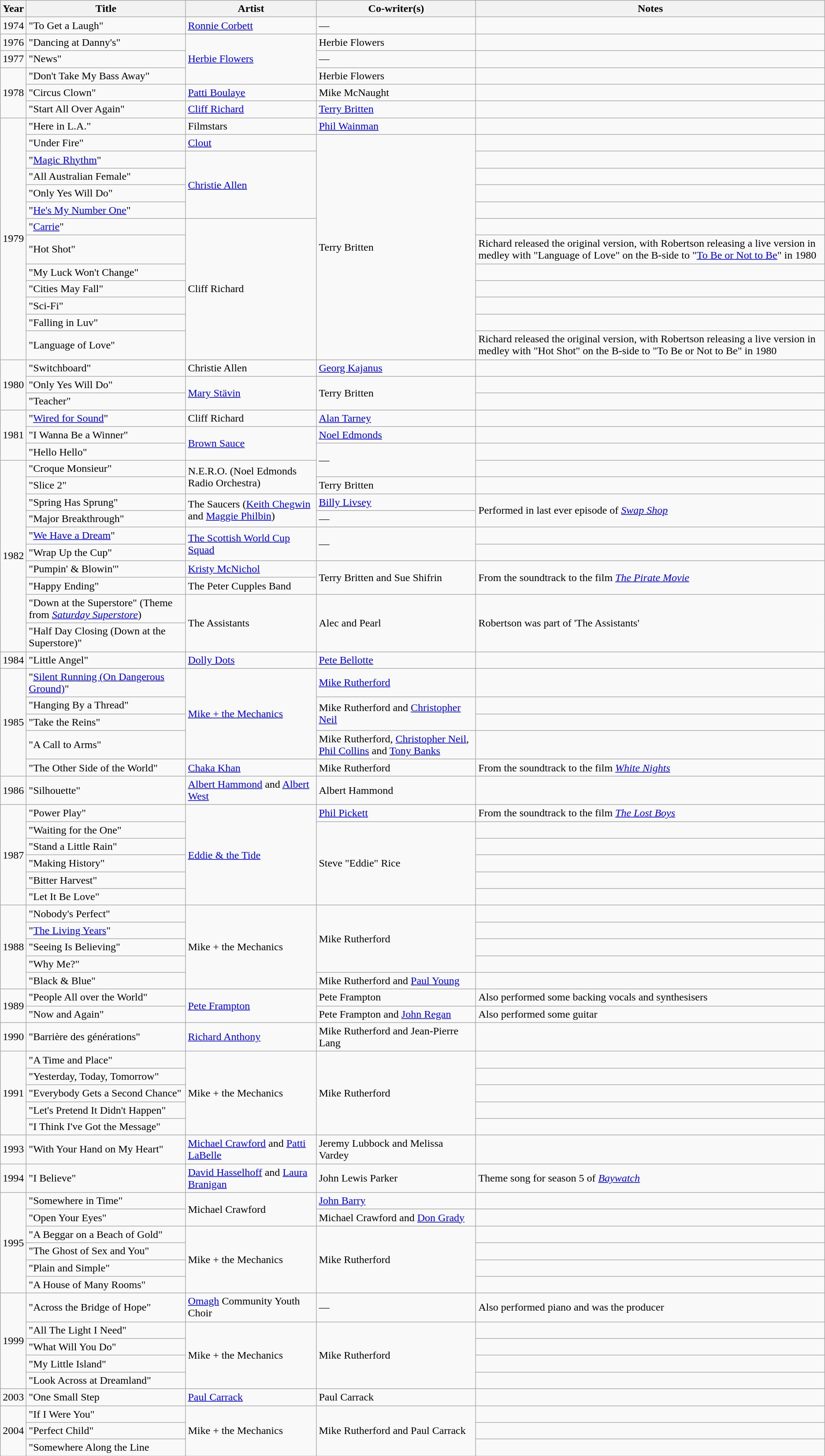<table class="wikitable">
<tr>
<th>Year</th>
<th>Title</th>
<th>Artist</th>
<th>Co-writer(s)</th>
<th>Notes</th>
</tr>
<tr>
<td>1974</td>
<td>"To Get a Laugh"</td>
<td><a href='#'>Ronnie Corbett</a></td>
<td>—</td>
<td></td>
</tr>
<tr>
<td>1976</td>
<td>"Dancing at Danny's"</td>
<td rowspan="3"><a href='#'>Herbie Flowers</a></td>
<td>Herbie Flowers</td>
<td></td>
</tr>
<tr>
<td>1977</td>
<td>"News"</td>
<td>—</td>
<td></td>
</tr>
<tr>
<td rowspan="3">1978</td>
<td>"Don't Take My Bass Away"</td>
<td>Herbie Flowers</td>
<td></td>
</tr>
<tr>
<td>"Circus Clown"</td>
<td><a href='#'>Patti Boulaye</a></td>
<td>Mike McNaught</td>
<td></td>
</tr>
<tr>
<td>"Start All Over Again"</td>
<td><a href='#'>Cliff Richard</a></td>
<td><a href='#'>Terry Britten</a></td>
<td></td>
</tr>
<tr>
<td rowspan="13">1979</td>
<td>"Here in L.A."</td>
<td>Filmstars</td>
<td><a href='#'>Phil Wainman</a></td>
<td></td>
</tr>
<tr>
<td>"Under Fire"</td>
<td><a href='#'>Clout</a></td>
<td rowspan="12">Terry Britten</td>
<td></td>
</tr>
<tr>
<td>"<a href='#'>Magic Rhythm</a>"</td>
<td rowspan="4"><a href='#'>Christie Allen</a></td>
<td></td>
</tr>
<tr>
<td>"All Australian Female"</td>
<td></td>
</tr>
<tr>
<td>"Only Yes Will Do"</td>
<td></td>
</tr>
<tr>
<td>"<a href='#'>He's My Number One</a>"</td>
<td></td>
</tr>
<tr>
<td>"<a href='#'>Carrie</a>"</td>
<td rowspan="7">Cliff Richard</td>
<td></td>
</tr>
<tr>
<td>"Hot Shot"</td>
<td>Richard released the original version, with Robertson releasing a live version in medley with "Language of Love" on the B-side to "<a href='#'>To Be or Not to Be</a>" in 1980</td>
</tr>
<tr>
<td>"My Luck Won't Change"</td>
<td></td>
</tr>
<tr>
<td>"Cities May Fall"</td>
<td></td>
</tr>
<tr>
<td>"Sci-Fi"</td>
<td></td>
</tr>
<tr>
<td>"Falling in Luv"</td>
<td></td>
</tr>
<tr>
<td>"Language of Love"</td>
<td>Richard released the original version, with Robertson releasing a live version in medley with "Hot Shot" on the B-side to "To Be or Not to Be" in 1980</td>
</tr>
<tr>
<td rowspan="3">1980</td>
<td>"Switchboard"</td>
<td>Christie Allen</td>
<td><a href='#'>Georg Kajanus</a></td>
<td></td>
</tr>
<tr>
<td>"Only Yes Will Do"</td>
<td rowspan="2"><a href='#'>Mary Stävin</a></td>
<td rowspan="2">Terry Britten</td>
<td></td>
</tr>
<tr>
<td>"Teacher"</td>
<td></td>
</tr>
<tr>
<td rowspan="3">1981</td>
<td>"<a href='#'>Wired for Sound</a>"</td>
<td>Cliff Richard</td>
<td><a href='#'>Alan Tarney</a></td>
<td></td>
</tr>
<tr>
<td>"I Wanna Be a Winner"</td>
<td rowspan="2"><a href='#'>Brown Sauce</a></td>
<td><a href='#'>Noel Edmonds</a></td>
<td></td>
</tr>
<tr>
<td>"Hello Hello"</td>
<td rowspan="2">—</td>
<td></td>
</tr>
<tr>
<td rowspan="10">1982</td>
<td>"Croque Monsieur"</td>
<td rowspan="2">N.E.R.O. (Noel Edmonds Radio Orchestra)</td>
<td></td>
</tr>
<tr>
<td>"Slice 2"</td>
<td>Terry Britten</td>
<td></td>
</tr>
<tr>
<td>"Spring Has Sprung"</td>
<td rowspan="2">The Saucers (<a href='#'>Keith Chegwin</a> and <a href='#'>Maggie Philbin</a>)</td>
<td><a href='#'>Billy Livsey</a></td>
<td rowspan="2">Performed in last ever episode of <em><a href='#'>Swap Shop</a></em></td>
</tr>
<tr>
<td>"Major Breakthrough"</td>
<td>—</td>
</tr>
<tr>
<td>"<a href='#'>We Have a Dream</a>"</td>
<td rowspan="2"><a href='#'>The Scottish World Cup Squad</a></td>
<td rowspan="2">—</td>
<td></td>
</tr>
<tr>
<td>"Wrap Up the Cup"</td>
<td></td>
</tr>
<tr>
<td>"Pumpin' & Blowin'"</td>
<td><a href='#'>Kristy McNichol</a></td>
<td rowspan="2">Terry Britten and Sue Shifrin</td>
<td rowspan="2">From the soundtrack to the film <em><a href='#'>The Pirate Movie</a></em></td>
</tr>
<tr>
<td>"Happy Ending"</td>
<td>The Peter Cupples Band</td>
</tr>
<tr>
<td>"Down at the Superstore" (Theme from <em><a href='#'>Saturday Superstore</a></em>)</td>
<td rowspan="2">The Assistants</td>
<td rowspan="2">Alec and Pearl</td>
<td rowspan="2">Robertson was part of 'The Assistants'</td>
</tr>
<tr>
<td>"Half Day Closing (Down at the Superstore)"</td>
</tr>
<tr>
<td>1984</td>
<td>"Little Angel"</td>
<td><a href='#'>Dolly Dots</a></td>
<td><a href='#'>Pete Bellotte</a></td>
<td></td>
</tr>
<tr>
<td rowspan="5">1985</td>
<td>"<a href='#'>Silent Running (On Dangerous Ground)</a>"</td>
<td rowspan="4"><a href='#'>Mike + the Mechanics</a></td>
<td><a href='#'>Mike Rutherford</a></td>
<td></td>
</tr>
<tr>
<td>"Hanging By a Thread"</td>
<td rowspan="2">Mike Rutherford and <a href='#'>Christopher Neil</a></td>
<td></td>
</tr>
<tr>
<td>"Take the Reins"</td>
<td></td>
</tr>
<tr>
<td>"A Call to Arms"</td>
<td>Mike Rutherford, <a href='#'>Christopher Neil</a>, <a href='#'>Phil Collins</a> and <a href='#'>Tony Banks</a></td>
<td></td>
</tr>
<tr>
<td>"The Other Side of the World"</td>
<td><a href='#'>Chaka Khan</a></td>
<td>Mike Rutherford</td>
<td>From the soundtrack to the film <em><a href='#'>White Nights</a></em></td>
</tr>
<tr>
<td>1986</td>
<td>"Silhouette"</td>
<td><a href='#'>Albert Hammond</a> and <a href='#'>Albert West</a></td>
<td>Albert Hammond</td>
<td></td>
</tr>
<tr>
<td rowspan="6">1987</td>
<td>"Power Play"</td>
<td rowspan="6"><a href='#'>Eddie & the Tide</a></td>
<td><a href='#'>Phil Pickett</a></td>
<td>From the soundtrack to the film <a href='#'><em>The</em> <em>Lost Boys</em></a></td>
</tr>
<tr>
<td>"Waiting for the One"</td>
<td rowspan="5">Steve "Eddie" Rice</td>
<td></td>
</tr>
<tr>
<td>"Stand a Little Rain"</td>
<td></td>
</tr>
<tr>
<td>"Making History"</td>
<td></td>
</tr>
<tr>
<td>"Bitter Harvest"</td>
<td></td>
</tr>
<tr>
<td>"Let It Be Love"</td>
<td></td>
</tr>
<tr>
<td rowspan="5">1988</td>
<td>"Nobody's Perfect"</td>
<td rowspan="5">Mike + the Mechanics</td>
<td rowspan="4">Mike Rutherford</td>
<td></td>
</tr>
<tr>
<td>"<a href='#'>The Living Years</a>"</td>
<td></td>
</tr>
<tr>
<td>"Seeing Is Believing"</td>
<td></td>
</tr>
<tr>
<td>"Why Me?"</td>
<td></td>
</tr>
<tr>
<td>"Black & Blue"</td>
<td>Mike Rutherford and <a href='#'>Paul Young</a></td>
<td></td>
</tr>
<tr>
<td rowspan="2">1989</td>
<td>"People All over the World"</td>
<td rowspan="2"><a href='#'>Pete Frampton</a></td>
<td>Pete Frampton</td>
<td>Also performed some backing vocals and synthesisers</td>
</tr>
<tr>
<td>"Now and Again"</td>
<td>Pete Frampton and <a href='#'>John Regan</a></td>
<td>Also performed some guitar</td>
</tr>
<tr>
<td>1990</td>
<td>"Barrière des générations"</td>
<td><a href='#'>Richard Anthony</a></td>
<td>Mike Rutherford and Jean-Pierre Lang</td>
<td></td>
</tr>
<tr>
<td rowspan="5">1991</td>
<td>"A Time and Place"</td>
<td rowspan="5">Mike + the Mechanics</td>
<td rowspan="5">Mike Rutherford</td>
<td></td>
</tr>
<tr>
<td>"Yesterday, Today, Tomorrow"</td>
<td></td>
</tr>
<tr>
<td>"Everybody Gets a Second Chance"</td>
<td></td>
</tr>
<tr>
<td>"Let's Pretend It Didn't Happen"</td>
<td></td>
</tr>
<tr>
<td>"I Think I've Got the Message"</td>
<td></td>
</tr>
<tr>
<td>1993</td>
<td>"With Your Hand on My Heart"</td>
<td><a href='#'>Michael Crawford</a> and <a href='#'>Patti LaBelle</a></td>
<td>Jeremy Lubbock and Melissa Vardey</td>
<td></td>
</tr>
<tr>
<td>1994</td>
<td>"I Believe"</td>
<td><a href='#'>David Hasselhoff</a> and <a href='#'>Laura Branigan</a></td>
<td>John Lewis Parker</td>
<td>Theme song for season 5 of <em><a href='#'>Baywatch</a></em></td>
</tr>
<tr>
<td rowspan="6">1995</td>
<td>"Somewhere in Time"</td>
<td rowspan="2">Michael Crawford</td>
<td><a href='#'>John Barry</a></td>
<td></td>
</tr>
<tr>
<td>"Open Your Eyes"</td>
<td>Michael Crawford and <a href='#'>Don Grady</a></td>
<td></td>
</tr>
<tr>
<td>"A Beggar on a Beach of Gold"</td>
<td rowspan="4">Mike + the Mechanics</td>
<td rowspan="4">Mike Rutherford</td>
<td></td>
</tr>
<tr>
<td>"The Ghost of Sex and You"</td>
<td></td>
</tr>
<tr>
<td>"Plain and Simple"</td>
<td></td>
</tr>
<tr>
<td>"A House of Many Rooms"</td>
<td></td>
</tr>
<tr>
<td rowspan="5">1999</td>
<td>"Across the Bridge of Hope"</td>
<td><a href='#'>Omagh</a> Community Youth Choir</td>
<td>—</td>
<td>Also performed piano and was the producer</td>
</tr>
<tr>
<td>"All The Light I Need"</td>
<td rowspan="4">Mike + the Mechanics</td>
<td rowspan="4">Mike Rutherford</td>
<td></td>
</tr>
<tr>
<td>"What Will You Do"</td>
<td></td>
</tr>
<tr>
<td>"My Little Island"</td>
<td></td>
</tr>
<tr>
<td>"Look Across at Dreamland"</td>
<td></td>
</tr>
<tr>
<td>2003</td>
<td>"One Small Step</td>
<td><a href='#'>Paul Carrack</a></td>
<td>Paul Carrack</td>
<td></td>
</tr>
<tr>
<td rowspan="3">2004</td>
<td>"If I Were You"</td>
<td rowspan="3">Mike + the Mechanics</td>
<td rowspan="3">Mike Rutherford and Paul Carrack</td>
<td></td>
</tr>
<tr>
<td>"Perfect Child"</td>
<td></td>
</tr>
<tr>
<td>"Somewhere Along the Line</td>
<td></td>
</tr>
</table>
